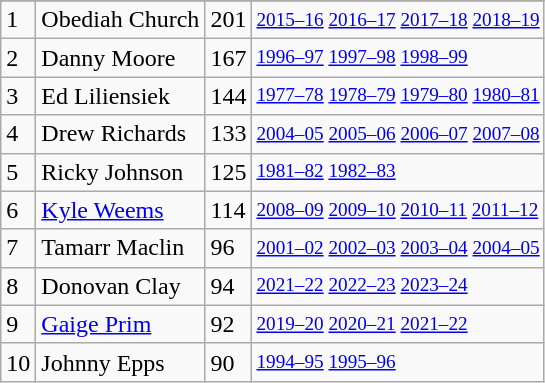<table class="wikitable">
<tr>
</tr>
<tr>
<td>1</td>
<td>Obediah Church</td>
<td>201</td>
<td style="font-size:80%;"><a href='#'>2015–16</a> <a href='#'>2016–17</a> <a href='#'>2017–18</a> <a href='#'>2018–19</a></td>
</tr>
<tr>
<td>2</td>
<td>Danny Moore</td>
<td>167</td>
<td style="font-size:80%;"><a href='#'>1996–97</a> <a href='#'>1997–98</a> <a href='#'>1998–99</a></td>
</tr>
<tr>
<td>3</td>
<td>Ed Liliensiek</td>
<td>144</td>
<td style="font-size:80%;"><a href='#'>1977–78</a> <a href='#'>1978–79</a> <a href='#'>1979–80</a> <a href='#'>1980–81</a></td>
</tr>
<tr>
<td>4</td>
<td>Drew Richards</td>
<td>133</td>
<td style="font-size:80%;"><a href='#'>2004–05</a> <a href='#'>2005–06</a> <a href='#'>2006–07</a> <a href='#'>2007–08</a></td>
</tr>
<tr>
<td>5</td>
<td>Ricky Johnson</td>
<td>125</td>
<td style="font-size:80%;"><a href='#'>1981–82</a> <a href='#'>1982–83</a></td>
</tr>
<tr>
<td>6</td>
<td><a href='#'>Kyle Weems</a></td>
<td>114</td>
<td style="font-size:80%;"><a href='#'>2008–09</a> <a href='#'>2009–10</a> <a href='#'>2010–11</a> <a href='#'>2011–12</a></td>
</tr>
<tr>
<td>7</td>
<td>Tamarr Maclin</td>
<td>96</td>
<td style="font-size:80%;"><a href='#'>2001–02</a> <a href='#'>2002–03</a> <a href='#'>2003–04</a> <a href='#'>2004–05</a></td>
</tr>
<tr>
<td>8</td>
<td>Donovan Clay</td>
<td>94</td>
<td style="font-size:80%;"><a href='#'>2021–22</a> <a href='#'>2022–23</a> <a href='#'>2023–24</a></td>
</tr>
<tr>
<td>9</td>
<td><a href='#'>Gaige Prim</a></td>
<td>92</td>
<td style="font-size:80%;"><a href='#'>2019–20</a> <a href='#'>2020–21</a> <a href='#'>2021–22</a></td>
</tr>
<tr>
<td>10</td>
<td>Johnny Epps</td>
<td>90</td>
<td style="font-size:80%;"><a href='#'>1994–95</a> <a href='#'>1995–96</a></td>
</tr>
</table>
